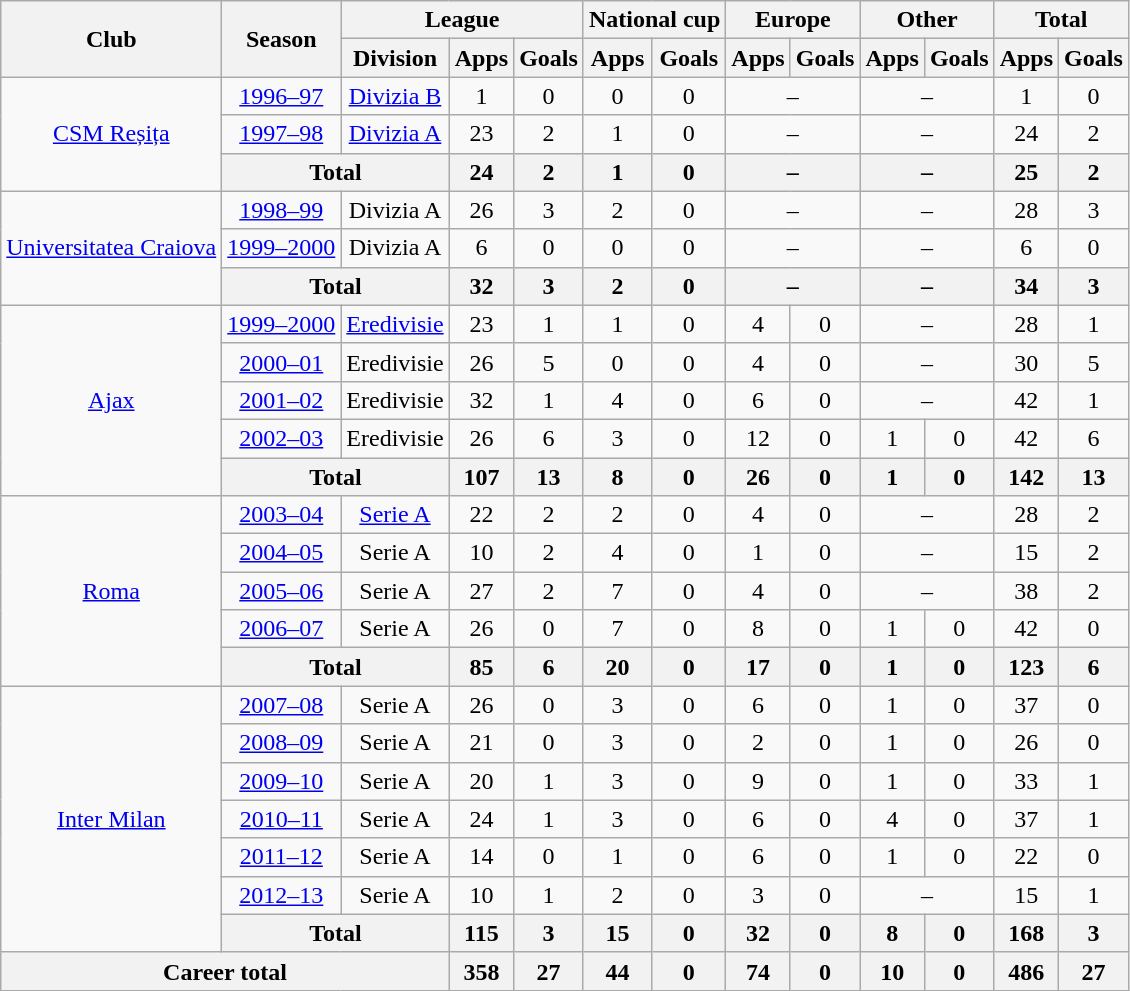<table class="wikitable" style="text-align:center">
<tr>
<th rowspan="2">Club</th>
<th rowspan="2">Season</th>
<th colspan="3">League</th>
<th colspan="2">National cup</th>
<th colspan="2">Europe</th>
<th colspan="2">Other</th>
<th colspan="2">Total</th>
</tr>
<tr>
<th>Division</th>
<th>Apps</th>
<th>Goals</th>
<th>Apps</th>
<th>Goals</th>
<th>Apps</th>
<th>Goals</th>
<th>Apps</th>
<th>Goals</th>
<th>Apps</th>
<th>Goals</th>
</tr>
<tr>
<td rowspan="3"><a href='#'>CSM Reșița</a></td>
<td><a href='#'>1996–97</a></td>
<td><a href='#'>Divizia B</a></td>
<td>1</td>
<td>0</td>
<td>0</td>
<td>0</td>
<td colspan="2">–</td>
<td colspan="2">–</td>
<td>1</td>
<td>0</td>
</tr>
<tr>
<td><a href='#'>1997–98</a></td>
<td><a href='#'>Divizia A</a></td>
<td>23</td>
<td>2</td>
<td>1</td>
<td>0</td>
<td colspan="2">–</td>
<td colspan="2">–</td>
<td>24</td>
<td>2</td>
</tr>
<tr>
<th colspan="2">Total</th>
<th>24</th>
<th>2</th>
<th>1</th>
<th>0</th>
<th colspan="2">–</th>
<th colspan="2">–</th>
<th>25</th>
<th>2</th>
</tr>
<tr>
<td rowspan="3"><a href='#'>Universitatea Craiova</a></td>
<td><a href='#'>1998–99</a></td>
<td>Divizia A</td>
<td>26</td>
<td>3</td>
<td>2</td>
<td>0</td>
<td colspan="2">–</td>
<td colspan="2">–</td>
<td>28</td>
<td>3</td>
</tr>
<tr>
<td><a href='#'>1999–2000</a></td>
<td>Divizia A</td>
<td>6</td>
<td>0</td>
<td>0</td>
<td>0</td>
<td colspan="2">–</td>
<td colspan="2">–</td>
<td>6</td>
<td>0</td>
</tr>
<tr>
<th colspan="2">Total</th>
<th>32</th>
<th>3</th>
<th>2</th>
<th>0</th>
<th colspan="2">–</th>
<th colspan="2">–</th>
<th>34</th>
<th>3</th>
</tr>
<tr>
<td rowspan="5"><a href='#'>Ajax</a></td>
<td><a href='#'>1999–2000</a></td>
<td><a href='#'>Eredivisie</a></td>
<td>23</td>
<td>1</td>
<td>1</td>
<td>0</td>
<td>4</td>
<td>0</td>
<td colspan="2">–</td>
<td>28</td>
<td>1</td>
</tr>
<tr>
<td><a href='#'>2000–01</a></td>
<td>Eredivisie</td>
<td>26</td>
<td>5</td>
<td>0</td>
<td>0</td>
<td>4</td>
<td>0</td>
<td colspan="2">–</td>
<td>30</td>
<td>5</td>
</tr>
<tr>
<td><a href='#'>2001–02</a></td>
<td>Eredivisie</td>
<td>32</td>
<td>1</td>
<td>4</td>
<td>0</td>
<td>6</td>
<td>0</td>
<td colspan="2">–</td>
<td>42</td>
<td>1</td>
</tr>
<tr>
<td><a href='#'>2002–03</a></td>
<td>Eredivisie</td>
<td>26</td>
<td>6</td>
<td>3</td>
<td>0</td>
<td>12</td>
<td>0</td>
<td>1</td>
<td>0</td>
<td>42</td>
<td>6</td>
</tr>
<tr>
<th colspan="2">Total</th>
<th>107</th>
<th>13</th>
<th>8</th>
<th>0</th>
<th>26</th>
<th>0</th>
<th>1</th>
<th>0</th>
<th>142</th>
<th>13</th>
</tr>
<tr>
<td rowspan="5"><a href='#'>Roma</a></td>
<td><a href='#'>2003–04</a></td>
<td><a href='#'>Serie A</a></td>
<td>22</td>
<td>2</td>
<td>2</td>
<td>0</td>
<td>4</td>
<td>0</td>
<td colspan="2">–</td>
<td>28</td>
<td>2</td>
</tr>
<tr>
<td><a href='#'>2004–05</a></td>
<td>Serie A</td>
<td>10</td>
<td>2</td>
<td>4</td>
<td>0</td>
<td>1</td>
<td>0</td>
<td colspan="2">–</td>
<td>15</td>
<td>2</td>
</tr>
<tr>
<td><a href='#'>2005–06</a></td>
<td>Serie A</td>
<td>27</td>
<td>2</td>
<td>7</td>
<td>0</td>
<td>4</td>
<td>0</td>
<td colspan="2">–</td>
<td>38</td>
<td>2</td>
</tr>
<tr>
<td><a href='#'>2006–07</a></td>
<td>Serie A</td>
<td>26</td>
<td>0</td>
<td>7</td>
<td>0</td>
<td>8</td>
<td>0</td>
<td>1</td>
<td>0</td>
<td>42</td>
<td>0</td>
</tr>
<tr>
<th colspan="2">Total</th>
<th>85</th>
<th>6</th>
<th>20</th>
<th>0</th>
<th>17</th>
<th>0</th>
<th>1</th>
<th>0</th>
<th>123</th>
<th>6</th>
</tr>
<tr>
<td rowspan="7"><a href='#'>Inter Milan</a></td>
<td><a href='#'>2007–08</a></td>
<td>Serie A</td>
<td>26</td>
<td>0</td>
<td>3</td>
<td>0</td>
<td>6</td>
<td>0</td>
<td>1</td>
<td>0</td>
<td>37</td>
<td>0</td>
</tr>
<tr>
<td><a href='#'>2008–09</a></td>
<td>Serie A</td>
<td>21</td>
<td>0</td>
<td>3</td>
<td>0</td>
<td>2</td>
<td>0</td>
<td>1</td>
<td>0</td>
<td>26</td>
<td>0</td>
</tr>
<tr>
<td><a href='#'>2009–10</a></td>
<td>Serie A</td>
<td>20</td>
<td>1</td>
<td>3</td>
<td>0</td>
<td>9</td>
<td>0</td>
<td>1</td>
<td>0</td>
<td>33</td>
<td>1</td>
</tr>
<tr>
<td><a href='#'>2010–11</a></td>
<td>Serie A</td>
<td>24</td>
<td>1</td>
<td>3</td>
<td>0</td>
<td>6</td>
<td>0</td>
<td>4</td>
<td>0</td>
<td>37</td>
<td>1</td>
</tr>
<tr>
<td><a href='#'>2011–12</a></td>
<td>Serie A</td>
<td>14</td>
<td>0</td>
<td>1</td>
<td>0</td>
<td>6</td>
<td>0</td>
<td>1</td>
<td>0</td>
<td>22</td>
<td>0</td>
</tr>
<tr>
<td><a href='#'>2012–13</a></td>
<td>Serie A</td>
<td>10</td>
<td>1</td>
<td>2</td>
<td>0</td>
<td>3</td>
<td>0</td>
<td colspan="2">–</td>
<td>15</td>
<td>1</td>
</tr>
<tr>
<th colspan="2">Total</th>
<th>115</th>
<th>3</th>
<th>15</th>
<th>0</th>
<th>32</th>
<th>0</th>
<th>8</th>
<th>0</th>
<th>168</th>
<th>3</th>
</tr>
<tr>
<th colspan="3">Career total</th>
<th>358</th>
<th>27</th>
<th>44</th>
<th>0</th>
<th>74</th>
<th>0</th>
<th>10</th>
<th>0</th>
<th>486</th>
<th>27</th>
</tr>
</table>
